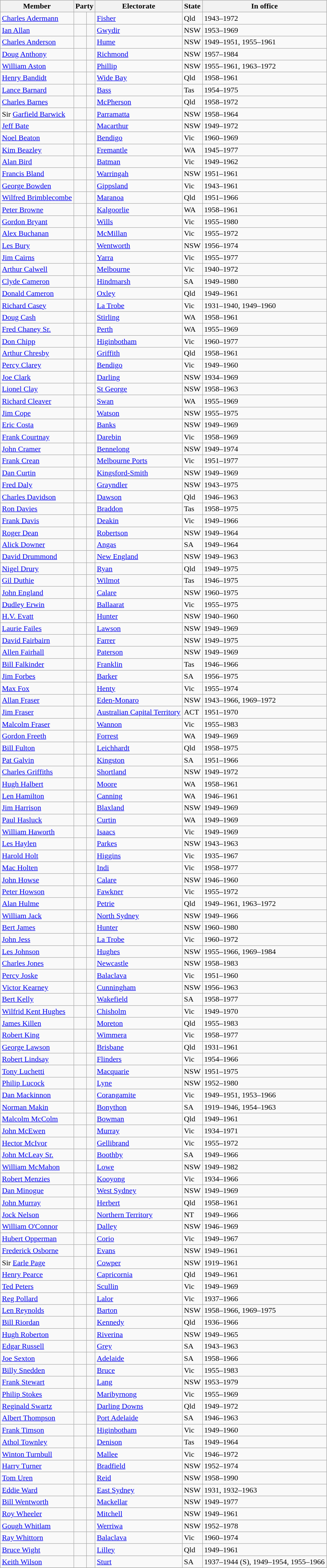<table class="wikitable sortable">
<tr>
<th>Member</th>
<th colspan=2>Party</th>
<th>Electorate</th>
<th>State</th>
<th>In office</th>
</tr>
<tr>
<td><a href='#'>Charles Adermann</a></td>
<td> </td>
<td></td>
<td><a href='#'>Fisher</a></td>
<td>Qld</td>
<td>1943–1972</td>
</tr>
<tr>
<td><a href='#'>Ian Allan</a></td>
<td> </td>
<td></td>
<td><a href='#'>Gwydir</a></td>
<td>NSW</td>
<td>1953–1969</td>
</tr>
<tr>
<td><a href='#'>Charles Anderson</a></td>
<td> </td>
<td></td>
<td><a href='#'>Hume</a></td>
<td>NSW</td>
<td>1949–1951, 1955–1961</td>
</tr>
<tr>
<td><a href='#'>Doug Anthony</a></td>
<td> </td>
<td></td>
<td><a href='#'>Richmond</a></td>
<td>NSW</td>
<td>1957–1984</td>
</tr>
<tr>
<td><a href='#'>William Aston</a></td>
<td> </td>
<td></td>
<td><a href='#'>Phillip</a></td>
<td>NSW</td>
<td>1955–1961, 1963–1972</td>
</tr>
<tr>
<td><a href='#'>Henry Bandidt</a></td>
<td> </td>
<td></td>
<td><a href='#'>Wide Bay</a></td>
<td>Qld</td>
<td>1958–1961</td>
</tr>
<tr>
<td><a href='#'>Lance Barnard</a></td>
<td> </td>
<td></td>
<td><a href='#'>Bass</a></td>
<td>Tas</td>
<td>1954–1975</td>
</tr>
<tr>
<td><a href='#'>Charles Barnes</a></td>
<td> </td>
<td></td>
<td><a href='#'>McPherson</a></td>
<td>Qld</td>
<td>1958–1972</td>
</tr>
<tr>
<td>Sir <a href='#'>Garfield Barwick</a></td>
<td> </td>
<td></td>
<td><a href='#'>Parramatta</a></td>
<td>NSW</td>
<td>1958–1964</td>
</tr>
<tr>
<td><a href='#'>Jeff Bate</a></td>
<td> </td>
<td></td>
<td><a href='#'>Macarthur</a></td>
<td>NSW</td>
<td>1949–1972</td>
</tr>
<tr>
<td><a href='#'>Noel Beaton</a> </td>
<td> </td>
<td></td>
<td><a href='#'>Bendigo</a></td>
<td>Vic</td>
<td>1960–1969</td>
</tr>
<tr>
<td><a href='#'>Kim Beazley</a></td>
<td> </td>
<td></td>
<td><a href='#'>Fremantle</a></td>
<td>WA</td>
<td>1945–1977</td>
</tr>
<tr>
<td><a href='#'>Alan Bird</a></td>
<td> </td>
<td></td>
<td><a href='#'>Batman</a></td>
<td>Vic</td>
<td>1949–1962</td>
</tr>
<tr>
<td><a href='#'>Francis Bland</a></td>
<td> </td>
<td></td>
<td><a href='#'>Warringah</a></td>
<td>NSW</td>
<td>1951–1961</td>
</tr>
<tr>
<td><a href='#'>George Bowden</a></td>
<td> </td>
<td></td>
<td><a href='#'>Gippsland</a></td>
<td>Vic</td>
<td>1943–1961</td>
</tr>
<tr>
<td><a href='#'>Wilfred Brimblecombe</a></td>
<td> </td>
<td></td>
<td><a href='#'>Maranoa</a></td>
<td>Qld</td>
<td>1951–1966</td>
</tr>
<tr>
<td><a href='#'>Peter Browne</a></td>
<td> </td>
<td></td>
<td><a href='#'>Kalgoorlie</a></td>
<td>WA</td>
<td>1958–1961</td>
</tr>
<tr>
<td><a href='#'>Gordon Bryant</a></td>
<td> </td>
<td></td>
<td><a href='#'>Wills</a></td>
<td>Vic</td>
<td>1955–1980</td>
</tr>
<tr>
<td><a href='#'>Alex Buchanan</a></td>
<td> </td>
<td></td>
<td><a href='#'>McMillan</a></td>
<td>Vic</td>
<td>1955–1972</td>
</tr>
<tr>
<td><a href='#'>Les Bury</a></td>
<td> </td>
<td></td>
<td><a href='#'>Wentworth</a></td>
<td>NSW</td>
<td>1956–1974</td>
</tr>
<tr>
<td><a href='#'>Jim Cairns</a></td>
<td> </td>
<td></td>
<td><a href='#'>Yarra</a></td>
<td>Vic</td>
<td>1955–1977</td>
</tr>
<tr>
<td><a href='#'>Arthur Calwell</a></td>
<td> </td>
<td></td>
<td><a href='#'>Melbourne</a></td>
<td>Vic</td>
<td>1940–1972</td>
</tr>
<tr>
<td><a href='#'>Clyde Cameron</a></td>
<td> </td>
<td></td>
<td><a href='#'>Hindmarsh</a></td>
<td>SA</td>
<td>1949–1980</td>
</tr>
<tr>
<td><a href='#'>Donald Cameron</a></td>
<td> </td>
<td></td>
<td><a href='#'>Oxley</a></td>
<td>Qld</td>
<td>1949–1961</td>
</tr>
<tr>
<td><a href='#'>Richard Casey</a> </td>
<td> </td>
<td></td>
<td><a href='#'>La Trobe</a></td>
<td>Vic</td>
<td>1931–1940, 1949–1960</td>
</tr>
<tr>
<td><a href='#'>Doug Cash</a></td>
<td> </td>
<td></td>
<td><a href='#'>Stirling</a></td>
<td>WA</td>
<td>1958–1961</td>
</tr>
<tr>
<td><a href='#'>Fred Chaney Sr.</a></td>
<td> </td>
<td></td>
<td><a href='#'>Perth</a></td>
<td>WA</td>
<td>1955–1969</td>
</tr>
<tr>
<td><a href='#'>Don Chipp</a> </td>
<td> </td>
<td></td>
<td><a href='#'>Higinbotham</a></td>
<td>Vic</td>
<td>1960–1977</td>
</tr>
<tr>
<td><a href='#'>Arthur Chresby</a></td>
<td> </td>
<td></td>
<td><a href='#'>Griffith</a></td>
<td>Qld</td>
<td>1958–1961</td>
</tr>
<tr>
<td><a href='#'>Percy Clarey</a> </td>
<td> </td>
<td></td>
<td><a href='#'>Bendigo</a></td>
<td>Vic</td>
<td>1949–1960</td>
</tr>
<tr>
<td><a href='#'>Joe Clark</a></td>
<td> </td>
<td></td>
<td><a href='#'>Darling</a></td>
<td>NSW</td>
<td>1934–1969</td>
</tr>
<tr>
<td><a href='#'>Lionel Clay</a></td>
<td> </td>
<td></td>
<td><a href='#'>St George</a></td>
<td>NSW</td>
<td>1958–1963</td>
</tr>
<tr>
<td><a href='#'>Richard Cleaver</a></td>
<td> </td>
<td></td>
<td><a href='#'>Swan</a></td>
<td>WA</td>
<td>1955–1969</td>
</tr>
<tr>
<td><a href='#'>Jim Cope</a></td>
<td> </td>
<td></td>
<td><a href='#'>Watson</a></td>
<td>NSW</td>
<td>1955–1975</td>
</tr>
<tr>
<td><a href='#'>Eric Costa</a></td>
<td> </td>
<td></td>
<td><a href='#'>Banks</a></td>
<td>NSW</td>
<td>1949–1969</td>
</tr>
<tr>
<td><a href='#'>Frank Courtnay</a></td>
<td> </td>
<td></td>
<td><a href='#'>Darebin</a></td>
<td>Vic</td>
<td>1958–1969</td>
</tr>
<tr>
<td><a href='#'>John Cramer</a></td>
<td> </td>
<td></td>
<td><a href='#'>Bennelong</a></td>
<td>NSW</td>
<td>1949–1974</td>
</tr>
<tr>
<td><a href='#'>Frank Crean</a></td>
<td> </td>
<td></td>
<td><a href='#'>Melbourne Ports</a></td>
<td>Vic</td>
<td>1951–1977</td>
</tr>
<tr>
<td><a href='#'>Dan Curtin</a></td>
<td> </td>
<td></td>
<td><a href='#'>Kingsford-Smith</a></td>
<td>NSW</td>
<td>1949–1969</td>
</tr>
<tr>
<td><a href='#'>Fred Daly</a></td>
<td> </td>
<td></td>
<td><a href='#'>Grayndler</a></td>
<td>NSW</td>
<td>1943–1975</td>
</tr>
<tr>
<td><a href='#'>Charles Davidson</a></td>
<td> </td>
<td></td>
<td><a href='#'>Dawson</a></td>
<td>Qld</td>
<td>1946–1963</td>
</tr>
<tr>
<td><a href='#'>Ron Davies</a></td>
<td> </td>
<td></td>
<td><a href='#'>Braddon</a></td>
<td>Tas</td>
<td>1958–1975</td>
</tr>
<tr>
<td><a href='#'>Frank Davis</a></td>
<td> </td>
<td></td>
<td><a href='#'>Deakin</a></td>
<td>Vic</td>
<td>1949–1966</td>
</tr>
<tr>
<td><a href='#'>Roger Dean</a></td>
<td> </td>
<td></td>
<td><a href='#'>Robertson</a></td>
<td>NSW</td>
<td>1949–1964</td>
</tr>
<tr>
<td><a href='#'>Alick Downer</a></td>
<td> </td>
<td></td>
<td><a href='#'>Angas</a></td>
<td>SA</td>
<td>1949–1964</td>
</tr>
<tr>
<td><a href='#'>David Drummond</a></td>
<td> </td>
<td></td>
<td><a href='#'>New England</a></td>
<td>NSW</td>
<td>1949–1963</td>
</tr>
<tr>
<td><a href='#'>Nigel Drury</a></td>
<td> </td>
<td></td>
<td><a href='#'>Ryan</a></td>
<td>Qld</td>
<td>1949–1975</td>
</tr>
<tr>
<td><a href='#'>Gil Duthie</a></td>
<td> </td>
<td></td>
<td><a href='#'>Wilmot</a></td>
<td>Tas</td>
<td>1946–1975</td>
</tr>
<tr>
<td><a href='#'>John England</a> </td>
<td> </td>
<td></td>
<td><a href='#'>Calare</a></td>
<td>NSW</td>
<td>1960–1975</td>
</tr>
<tr>
<td><a href='#'>Dudley Erwin</a></td>
<td> </td>
<td></td>
<td><a href='#'>Ballaarat</a></td>
<td>Vic</td>
<td>1955–1975</td>
</tr>
<tr>
<td><a href='#'>H.V. Evatt</a> </td>
<td> </td>
<td></td>
<td><a href='#'>Hunter</a></td>
<td>NSW</td>
<td>1940–1960</td>
</tr>
<tr>
<td><a href='#'>Laurie Failes</a></td>
<td> </td>
<td></td>
<td><a href='#'>Lawson</a></td>
<td>NSW</td>
<td>1949–1969</td>
</tr>
<tr>
<td><a href='#'>David Fairbairn</a></td>
<td> </td>
<td></td>
<td><a href='#'>Farrer</a></td>
<td>NSW</td>
<td>1949–1975</td>
</tr>
<tr>
<td><a href='#'>Allen Fairhall</a></td>
<td> </td>
<td></td>
<td><a href='#'>Paterson</a></td>
<td>NSW</td>
<td>1949–1969</td>
</tr>
<tr>
<td><a href='#'>Bill Falkinder</a></td>
<td> </td>
<td></td>
<td><a href='#'>Franklin</a></td>
<td>Tas</td>
<td>1946–1966</td>
</tr>
<tr>
<td><a href='#'>Jim Forbes</a></td>
<td> </td>
<td></td>
<td><a href='#'>Barker</a></td>
<td>SA</td>
<td>1956–1975</td>
</tr>
<tr>
<td><a href='#'>Max Fox</a></td>
<td> </td>
<td></td>
<td><a href='#'>Henty</a></td>
<td>Vic</td>
<td>1955–1974</td>
</tr>
<tr>
<td><a href='#'>Allan Fraser</a></td>
<td> </td>
<td></td>
<td><a href='#'>Eden-Monaro</a></td>
<td>NSW</td>
<td>1943–1966, 1969–1972</td>
</tr>
<tr>
<td><a href='#'>Jim Fraser</a> </td>
<td> </td>
<td></td>
<td><a href='#'>Australian Capital Territory</a></td>
<td>ACT</td>
<td>1951–1970</td>
</tr>
<tr>
<td><a href='#'>Malcolm Fraser</a></td>
<td> </td>
<td></td>
<td><a href='#'>Wannon</a></td>
<td>Vic</td>
<td>1955–1983</td>
</tr>
<tr>
<td><a href='#'>Gordon Freeth</a></td>
<td> </td>
<td></td>
<td><a href='#'>Forrest</a></td>
<td>WA</td>
<td>1949–1969</td>
</tr>
<tr>
<td><a href='#'>Bill Fulton</a></td>
<td> </td>
<td></td>
<td><a href='#'>Leichhardt</a></td>
<td>Qld</td>
<td>1958–1975</td>
</tr>
<tr>
<td><a href='#'>Pat Galvin</a></td>
<td> </td>
<td></td>
<td><a href='#'>Kingston</a></td>
<td>SA</td>
<td>1951–1966</td>
</tr>
<tr>
<td><a href='#'>Charles Griffiths</a></td>
<td> </td>
<td></td>
<td><a href='#'>Shortland</a></td>
<td>NSW</td>
<td>1949–1972</td>
</tr>
<tr>
<td><a href='#'>Hugh Halbert</a></td>
<td> </td>
<td></td>
<td><a href='#'>Moore</a></td>
<td>WA</td>
<td>1958–1961</td>
</tr>
<tr>
<td><a href='#'>Len Hamilton</a></td>
<td> </td>
<td></td>
<td><a href='#'>Canning</a></td>
<td>WA</td>
<td>1946–1961</td>
</tr>
<tr>
<td><a href='#'>Jim Harrison</a></td>
<td> </td>
<td></td>
<td><a href='#'>Blaxland</a></td>
<td>NSW</td>
<td>1949–1969</td>
</tr>
<tr>
<td><a href='#'>Paul Hasluck</a></td>
<td> </td>
<td></td>
<td><a href='#'>Curtin</a></td>
<td>WA</td>
<td>1949–1969</td>
</tr>
<tr>
<td><a href='#'>William Haworth</a></td>
<td> </td>
<td></td>
<td><a href='#'>Isaacs</a></td>
<td>Vic</td>
<td>1949–1969</td>
</tr>
<tr>
<td><a href='#'>Les Haylen</a></td>
<td> </td>
<td></td>
<td><a href='#'>Parkes</a></td>
<td>NSW</td>
<td>1943–1963</td>
</tr>
<tr>
<td><a href='#'>Harold Holt</a></td>
<td> </td>
<td></td>
<td><a href='#'>Higgins</a></td>
<td>Vic</td>
<td>1935–1967</td>
</tr>
<tr>
<td><a href='#'>Mac Holten</a></td>
<td> </td>
<td></td>
<td><a href='#'>Indi</a></td>
<td>Vic</td>
<td>1958–1977</td>
</tr>
<tr>
<td><a href='#'>John Howse</a> </td>
<td> </td>
<td></td>
<td><a href='#'>Calare</a></td>
<td>NSW</td>
<td>1946–1960</td>
</tr>
<tr>
<td><a href='#'>Peter Howson</a></td>
<td> </td>
<td></td>
<td><a href='#'>Fawkner</a></td>
<td>Vic</td>
<td>1955–1972</td>
</tr>
<tr>
<td><a href='#'>Alan Hulme</a></td>
<td> </td>
<td></td>
<td><a href='#'>Petrie</a></td>
<td>Qld</td>
<td>1949–1961, 1963–1972</td>
</tr>
<tr>
<td><a href='#'>William Jack</a></td>
<td> </td>
<td></td>
<td><a href='#'>North Sydney</a></td>
<td>NSW</td>
<td>1949–1966</td>
</tr>
<tr>
<td><a href='#'>Bert James</a> </td>
<td> </td>
<td></td>
<td><a href='#'>Hunter</a></td>
<td>NSW</td>
<td>1960–1980</td>
</tr>
<tr>
<td><a href='#'>John Jess</a> </td>
<td> </td>
<td></td>
<td><a href='#'>La Trobe</a></td>
<td>Vic</td>
<td>1960–1972</td>
</tr>
<tr>
<td><a href='#'>Les Johnson</a></td>
<td> </td>
<td></td>
<td><a href='#'>Hughes</a></td>
<td>NSW</td>
<td>1955–1966, 1969–1984</td>
</tr>
<tr>
<td><a href='#'>Charles Jones</a></td>
<td> </td>
<td></td>
<td><a href='#'>Newcastle</a></td>
<td>NSW</td>
<td>1958–1983</td>
</tr>
<tr>
<td><a href='#'>Percy Joske</a> </td>
<td> </td>
<td></td>
<td><a href='#'>Balaclava</a></td>
<td>Vic</td>
<td>1951–1960</td>
</tr>
<tr>
<td><a href='#'>Victor Kearney</a></td>
<td> </td>
<td></td>
<td><a href='#'>Cunningham</a></td>
<td>NSW</td>
<td>1956–1963</td>
</tr>
<tr>
<td><a href='#'>Bert Kelly</a></td>
<td> </td>
<td></td>
<td><a href='#'>Wakefield</a></td>
<td>SA</td>
<td>1958–1977</td>
</tr>
<tr>
<td><a href='#'>Wilfrid Kent Hughes</a></td>
<td> </td>
<td></td>
<td><a href='#'>Chisholm</a></td>
<td>Vic</td>
<td>1949–1970</td>
</tr>
<tr>
<td><a href='#'>James Killen</a></td>
<td> </td>
<td></td>
<td><a href='#'>Moreton</a></td>
<td>Qld</td>
<td>1955–1983</td>
</tr>
<tr>
<td><a href='#'>Robert King</a></td>
<td> </td>
<td></td>
<td><a href='#'>Wimmera</a></td>
<td>Vic</td>
<td>1958–1977</td>
</tr>
<tr>
<td><a href='#'>George Lawson</a></td>
<td> </td>
<td></td>
<td><a href='#'>Brisbane</a></td>
<td>Qld</td>
<td>1931–1961</td>
</tr>
<tr>
<td><a href='#'>Robert Lindsay</a></td>
<td> </td>
<td></td>
<td><a href='#'>Flinders</a></td>
<td>Vic</td>
<td>1954–1966</td>
</tr>
<tr>
<td><a href='#'>Tony Luchetti</a></td>
<td> </td>
<td></td>
<td><a href='#'>Macquarie</a></td>
<td>NSW</td>
<td>1951–1975</td>
</tr>
<tr>
<td><a href='#'>Philip Lucock</a></td>
<td> </td>
<td></td>
<td><a href='#'>Lyne</a></td>
<td>NSW</td>
<td>1952–1980</td>
</tr>
<tr>
<td><a href='#'>Dan Mackinnon</a></td>
<td> </td>
<td></td>
<td><a href='#'>Corangamite</a></td>
<td>Vic</td>
<td>1949–1951, 1953–1966</td>
</tr>
<tr>
<td><a href='#'>Norman Makin</a></td>
<td> </td>
<td></td>
<td><a href='#'>Bonython</a></td>
<td>SA</td>
<td>1919–1946, 1954–1963</td>
</tr>
<tr>
<td><a href='#'>Malcolm McColm</a></td>
<td> </td>
<td></td>
<td><a href='#'>Bowman</a></td>
<td>Qld</td>
<td>1949–1961</td>
</tr>
<tr>
<td><a href='#'>John McEwen</a></td>
<td> </td>
<td></td>
<td><a href='#'>Murray</a></td>
<td>Vic</td>
<td>1934–1971</td>
</tr>
<tr>
<td><a href='#'>Hector McIvor</a></td>
<td> </td>
<td></td>
<td><a href='#'>Gellibrand</a></td>
<td>Vic</td>
<td>1955–1972</td>
</tr>
<tr>
<td><a href='#'>John McLeay Sr.</a></td>
<td> </td>
<td></td>
<td><a href='#'>Boothby</a></td>
<td>SA</td>
<td>1949–1966</td>
</tr>
<tr>
<td><a href='#'>William McMahon</a></td>
<td> </td>
<td></td>
<td><a href='#'>Lowe</a></td>
<td>NSW</td>
<td>1949–1982</td>
</tr>
<tr>
<td><a href='#'>Robert Menzies</a></td>
<td> </td>
<td></td>
<td><a href='#'>Kooyong</a></td>
<td>Vic</td>
<td>1934–1966</td>
</tr>
<tr>
<td><a href='#'>Dan Minogue</a></td>
<td> </td>
<td></td>
<td><a href='#'>West Sydney</a></td>
<td>NSW</td>
<td>1949–1969</td>
</tr>
<tr>
<td><a href='#'>John Murray</a></td>
<td> </td>
<td></td>
<td><a href='#'>Herbert</a></td>
<td>Qld</td>
<td>1958–1961</td>
</tr>
<tr>
<td><a href='#'>Jock Nelson</a> </td>
<td> </td>
<td></td>
<td><a href='#'>Northern Territory</a></td>
<td>NT</td>
<td>1949–1966</td>
</tr>
<tr>
<td><a href='#'>William O'Connor</a></td>
<td> </td>
<td></td>
<td><a href='#'>Dalley</a></td>
<td>NSW</td>
<td>1946–1969</td>
</tr>
<tr>
<td><a href='#'>Hubert Opperman</a></td>
<td> </td>
<td></td>
<td><a href='#'>Corio</a></td>
<td>Vic</td>
<td>1949–1967</td>
</tr>
<tr>
<td><a href='#'>Frederick Osborne</a></td>
<td> </td>
<td></td>
<td><a href='#'>Evans</a></td>
<td>NSW</td>
<td>1949–1961</td>
</tr>
<tr>
<td>Sir <a href='#'>Earle Page</a></td>
<td> </td>
<td></td>
<td><a href='#'>Cowper</a></td>
<td>NSW</td>
<td>1919–1961</td>
</tr>
<tr>
<td><a href='#'>Henry Pearce</a></td>
<td> </td>
<td></td>
<td><a href='#'>Capricornia</a></td>
<td>Qld</td>
<td>1949–1961</td>
</tr>
<tr>
<td><a href='#'>Ted Peters</a></td>
<td> </td>
<td></td>
<td><a href='#'>Scullin</a></td>
<td>Vic</td>
<td>1949–1969</td>
</tr>
<tr>
<td><a href='#'>Reg Pollard</a></td>
<td> </td>
<td></td>
<td><a href='#'>Lalor</a></td>
<td>Vic</td>
<td>1937–1966</td>
</tr>
<tr>
<td><a href='#'>Len Reynolds</a></td>
<td> </td>
<td></td>
<td><a href='#'>Barton</a></td>
<td>NSW</td>
<td>1958–1966, 1969–1975</td>
</tr>
<tr>
<td><a href='#'>Bill Riordan</a></td>
<td> </td>
<td></td>
<td><a href='#'>Kennedy</a></td>
<td>Qld</td>
<td>1936–1966</td>
</tr>
<tr>
<td><a href='#'>Hugh Roberton</a></td>
<td> </td>
<td></td>
<td><a href='#'>Riverina</a></td>
<td>NSW</td>
<td>1949–1965</td>
</tr>
<tr>
<td><a href='#'>Edgar Russell</a></td>
<td> </td>
<td></td>
<td><a href='#'>Grey</a></td>
<td>SA</td>
<td>1943–1963</td>
</tr>
<tr>
<td><a href='#'>Joe Sexton</a></td>
<td> </td>
<td></td>
<td><a href='#'>Adelaide</a></td>
<td>SA</td>
<td>1958–1966</td>
</tr>
<tr>
<td><a href='#'>Billy Snedden</a></td>
<td> </td>
<td></td>
<td><a href='#'>Bruce</a></td>
<td>Vic</td>
<td>1955–1983</td>
</tr>
<tr>
<td><a href='#'>Frank Stewart</a></td>
<td> </td>
<td></td>
<td><a href='#'>Lang</a></td>
<td>NSW</td>
<td>1953–1979</td>
</tr>
<tr>
<td><a href='#'>Philip Stokes</a></td>
<td> </td>
<td></td>
<td><a href='#'>Maribyrnong</a></td>
<td>Vic</td>
<td>1955–1969</td>
</tr>
<tr>
<td><a href='#'>Reginald Swartz</a></td>
<td> </td>
<td></td>
<td><a href='#'>Darling Downs</a></td>
<td>Qld</td>
<td>1949–1972</td>
</tr>
<tr>
<td><a href='#'>Albert Thompson</a></td>
<td> </td>
<td></td>
<td><a href='#'>Port Adelaide</a></td>
<td>SA</td>
<td>1946–1963</td>
</tr>
<tr>
<td><a href='#'>Frank Timson</a> </td>
<td> </td>
<td></td>
<td><a href='#'>Higinbotham</a></td>
<td>Vic</td>
<td>1949–1960</td>
</tr>
<tr>
<td><a href='#'>Athol Townley</a></td>
<td> </td>
<td></td>
<td><a href='#'>Denison</a></td>
<td>Tas</td>
<td>1949–1964</td>
</tr>
<tr>
<td><a href='#'>Winton Turnbull</a></td>
<td> </td>
<td></td>
<td><a href='#'>Mallee</a></td>
<td>Vic</td>
<td>1946–1972</td>
</tr>
<tr>
<td><a href='#'>Harry Turner</a></td>
<td> </td>
<td></td>
<td><a href='#'>Bradfield</a></td>
<td>NSW</td>
<td>1952–1974</td>
</tr>
<tr>
<td><a href='#'>Tom Uren</a></td>
<td> </td>
<td></td>
<td><a href='#'>Reid</a></td>
<td>NSW</td>
<td>1958–1990</td>
</tr>
<tr>
<td><a href='#'>Eddie Ward</a></td>
<td> </td>
<td></td>
<td><a href='#'>East Sydney</a></td>
<td>NSW</td>
<td>1931, 1932–1963</td>
</tr>
<tr>
<td><a href='#'>Bill Wentworth</a></td>
<td> </td>
<td></td>
<td><a href='#'>Mackellar</a></td>
<td>NSW</td>
<td>1949–1977</td>
</tr>
<tr>
<td><a href='#'>Roy Wheeler</a></td>
<td> </td>
<td></td>
<td><a href='#'>Mitchell</a></td>
<td>NSW</td>
<td>1949–1961</td>
</tr>
<tr>
<td><a href='#'>Gough Whitlam</a></td>
<td> </td>
<td></td>
<td><a href='#'>Werriwa</a></td>
<td>NSW</td>
<td>1952–1978</td>
</tr>
<tr>
<td><a href='#'>Ray Whittorn</a> </td>
<td> </td>
<td></td>
<td><a href='#'>Balaclava</a></td>
<td>Vic</td>
<td>1960–1974</td>
</tr>
<tr>
<td><a href='#'>Bruce Wight</a></td>
<td> </td>
<td></td>
<td><a href='#'>Lilley</a></td>
<td>Qld</td>
<td>1949–1961</td>
</tr>
<tr>
<td><a href='#'>Keith Wilson</a></td>
<td> </td>
<td></td>
<td><a href='#'>Sturt</a></td>
<td>SA</td>
<td>1937–1944 (S), 1949–1954, 1955–1966</td>
</tr>
<tr>
</tr>
</table>
